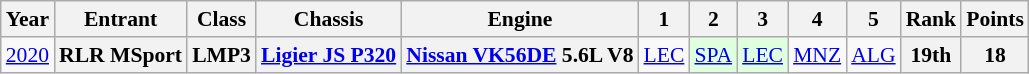<table class="wikitable" style="text-align:center; font-size:90%">
<tr>
<th>Year</th>
<th>Entrant</th>
<th>Class</th>
<th>Chassis</th>
<th>Engine</th>
<th>1</th>
<th>2</th>
<th>3</th>
<th>4</th>
<th>5</th>
<th>Rank</th>
<th>Points</th>
</tr>
<tr>
<td><a href='#'>2020</a></td>
<th>RLR MSport</th>
<th>LMP3</th>
<th><a href='#'>Ligier JS P320</a></th>
<th><a href='#'>Nissan VK56DE</a> 5.6L V8</th>
<td><a href='#'>LEC</a></td>
<td style="background:#DFFFDF;"><a href='#'>SPA</a><br></td>
<td style="background:#DFFFDF;"><a href='#'>LEC</a><br></td>
<td><a href='#'>MNZ</a></td>
<td><a href='#'>ALG</a></td>
<th>19th</th>
<th>18</th>
</tr>
</table>
